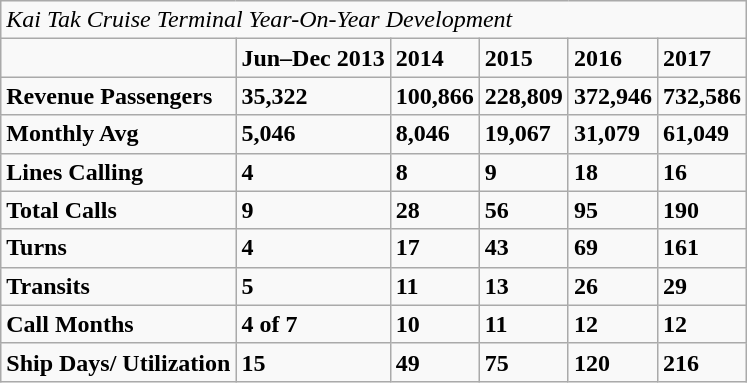<table class="wikitable">
<tr>
<td colspan="6"><em>Kai Tak Cruise Terminal Year-On-Year Development</em></td>
</tr>
<tr>
<td></td>
<td><strong>Jun–Dec 2013</strong></td>
<td><strong>2014</strong></td>
<td><strong>2015</strong></td>
<td><strong>2016</strong></td>
<td><strong>2017</strong></td>
</tr>
<tr>
<td><strong>Revenue Passengers</strong></td>
<td><strong>35,322</strong></td>
<td><strong>100,866</strong></td>
<td><strong>228,809</strong></td>
<td><strong>372,946</strong></td>
<td><strong>732,586</strong></td>
</tr>
<tr>
<td><strong>Monthly Avg</strong></td>
<td><strong>5,046</strong></td>
<td><strong>8,046</strong></td>
<td><strong>19,067</strong></td>
<td><strong>31,079</strong></td>
<td><strong>61,049</strong></td>
</tr>
<tr>
<td><strong>Lines Calling</strong></td>
<td><strong>4</strong></td>
<td><strong>8</strong></td>
<td><strong>9</strong></td>
<td><strong>18</strong></td>
<td><strong>16</strong></td>
</tr>
<tr>
<td><strong>Total Calls</strong></td>
<td><strong>9</strong></td>
<td><strong>28</strong></td>
<td><strong>56</strong></td>
<td><strong>95</strong></td>
<td><strong>190</strong></td>
</tr>
<tr>
<td><strong>Turns</strong></td>
<td><strong>4</strong></td>
<td><strong>17</strong></td>
<td><strong>43</strong></td>
<td><strong>69</strong></td>
<td><strong>161</strong></td>
</tr>
<tr>
<td><strong>Transits</strong></td>
<td><strong>5</strong></td>
<td><strong>11</strong></td>
<td><strong>13</strong></td>
<td><strong>26</strong></td>
<td><strong>29</strong></td>
</tr>
<tr>
<td><strong>Call Months</strong></td>
<td><strong>4 of 7</strong></td>
<td><strong>10</strong></td>
<td><strong>11</strong></td>
<td><strong>12</strong></td>
<td><strong>12</strong></td>
</tr>
<tr>
<td><strong>Ship Days/ Utilization</strong></td>
<td><strong>15</strong></td>
<td><strong>49</strong></td>
<td><strong>75</strong></td>
<td><strong>120</strong></td>
<td><strong>216</strong></td>
</tr>
</table>
